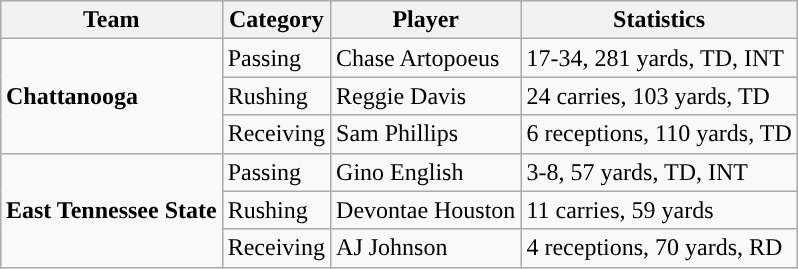<table class="wikitable" style="float: right;">
<tr>
<th>Team</th>
<th>Category</th>
<th>Player</th>
<th>Statistics</th>
</tr>
<tr>
<td rowspan=3><strong>Chattanooga</strong></td>
<td>Passing</td>
<td>Chase Artopoeus</td>
<td>17-34, 281 yards, TD, INT</td>
</tr>
<tr>
<td>Rushing</td>
<td>Reggie Davis</td>
<td>24 carries, 103 yards, TD</td>
</tr>
<tr>
<td>Receiving</td>
<td>Sam Phillips</td>
<td>6 receptions, 110 yards, TD</td>
</tr>
<tr>
<td rowspan=3><strong>East Tennessee State</strong></td>
<td>Passing</td>
<td>Gino English</td>
<td>3-8, 57 yards, TD, INT</td>
</tr>
<tr>
<td>Rushing</td>
<td>Devontae Houston</td>
<td>11 carries, 59 yards</td>
</tr>
<tr>
<td>Receiving</td>
<td>AJ Johnson</td>
<td>4 receptions, 70 yards, RD</td>
</tr>
</table>
